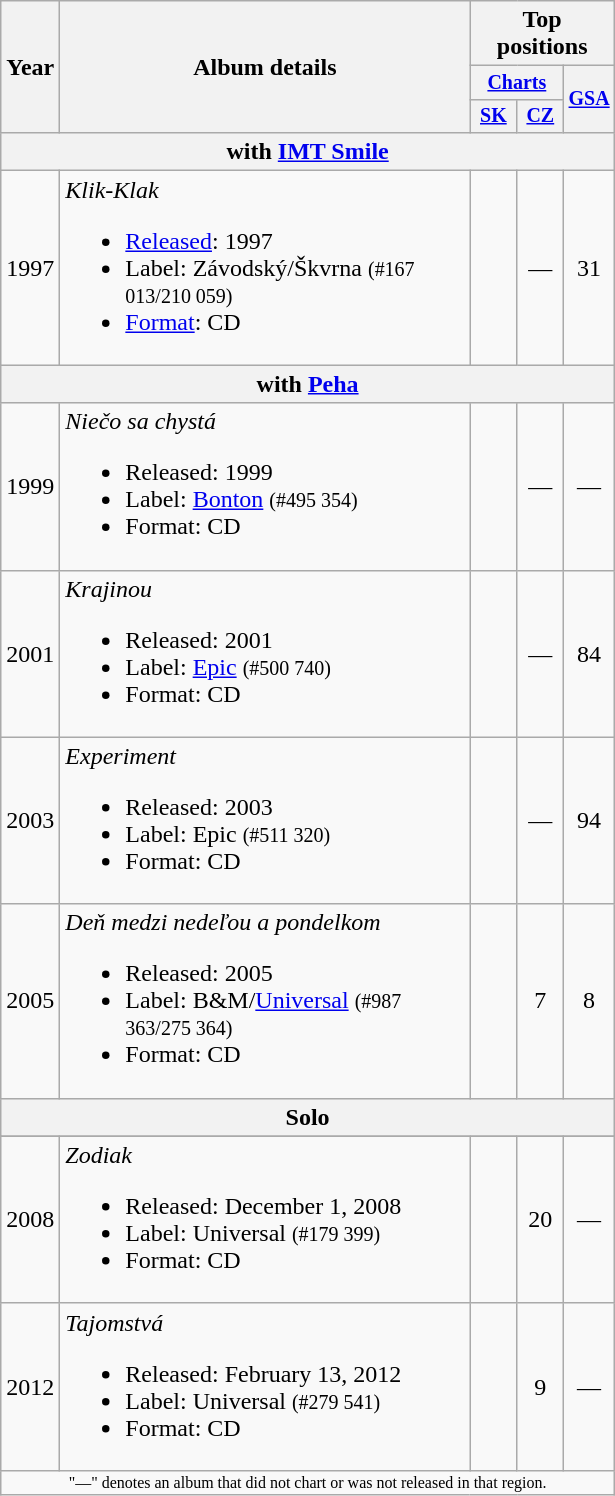<table class="wikitable" style="text-align:center;">
<tr>
<th rowspan="3" width="5">Year</th>
<th rowspan="3" width="266">Album details</th>
<th colspan="3" style="width:75px;">Top positions</th>
</tr>
<tr style="font-size:smaller;">
<th colspan="2" style="width:50px;"><a href='#'>Charts</a></th>
<th rowspan="2" style="width:25px;"><a href='#'>GSA</a><br></th>
</tr>
<tr style="font-size:smaller;">
<th style="width:25px;"><a href='#'>SK</a></th>
<th style="width:25px;"><a href='#'>CZ</a></th>
</tr>
<tr>
<th colspan="6">with <a href='#'>IMT Smile</a></th>
</tr>
<tr>
<td>1997</td>
<td style="text-align:left;"><em>Klik-Klak</em><br><ul><li><a href='#'>Released</a>: 1997</li><li>Label: Závodský/Škvrna <small>(#167 013/210 059)</small></li><li><a href='#'>Format</a>: CD</li></ul></td>
<td></td>
<td>—</td>
<td>31</td>
</tr>
<tr>
<th colspan="6">with <a href='#'>Peha</a></th>
</tr>
<tr>
<td>1999</td>
<td style="text-align:left;"><em>Niečo sa chystá</em><br><ul><li>Released: 1999</li><li>Label: <a href='#'>Bonton</a> <small>(#495 354)</small></li><li>Format: CD</li></ul></td>
<td></td>
<td>—</td>
<td>—</td>
</tr>
<tr>
<td>2001</td>
<td style="text-align:left;"><em>Krajinou</em><br><ul><li>Released: 2001</li><li>Label: <a href='#'>Epic</a> <small>(#500 740)</small></li><li>Format: CD</li></ul></td>
<td></td>
<td>—</td>
<td>84</td>
</tr>
<tr>
<td>2003</td>
<td style="text-align:left;"><em>Experiment</em><br><ul><li>Released: 2003</li><li>Label: Epic <small>(#511 320)</small></li><li>Format: CD</li></ul></td>
<td></td>
<td>—</td>
<td>94</td>
</tr>
<tr>
<td>2005</td>
<td style="text-align:left;"><em>Deň medzi nedeľou a pondelkom</em><br><ul><li>Released: 2005</li><li>Label: B&M/<a href='#'>Universal</a> <small>(#987 363/275 364)</small></li><li>Format: CD</li></ul></td>
<td></td>
<td>7</td>
<td>8</td>
</tr>
<tr>
<th colspan="6">Solo</th>
</tr>
<tr>
</tr>
<tr>
<td>2008</td>
<td style="text-align:left;"><em>Zodiak</em><br><ul><li>Released: December 1, 2008</li><li>Label: Universal <small>(#179 399)</small></li><li>Format: CD</li></ul></td>
<td></td>
<td>20</td>
<td>—</td>
</tr>
<tr>
<td>2012</td>
<td style="text-align:left;"><em>Tajomstvá</em><br><ul><li>Released: February 13, 2012</li><li>Label: Universal <small>(#279 541)</small></li><li>Format: CD</li></ul></td>
<td></td>
<td>9</td>
<td>—</td>
</tr>
<tr>
<td colspan="5" style="font-size: 8pt">"—" denotes an album that did not chart or was not released in that region.</td>
</tr>
</table>
